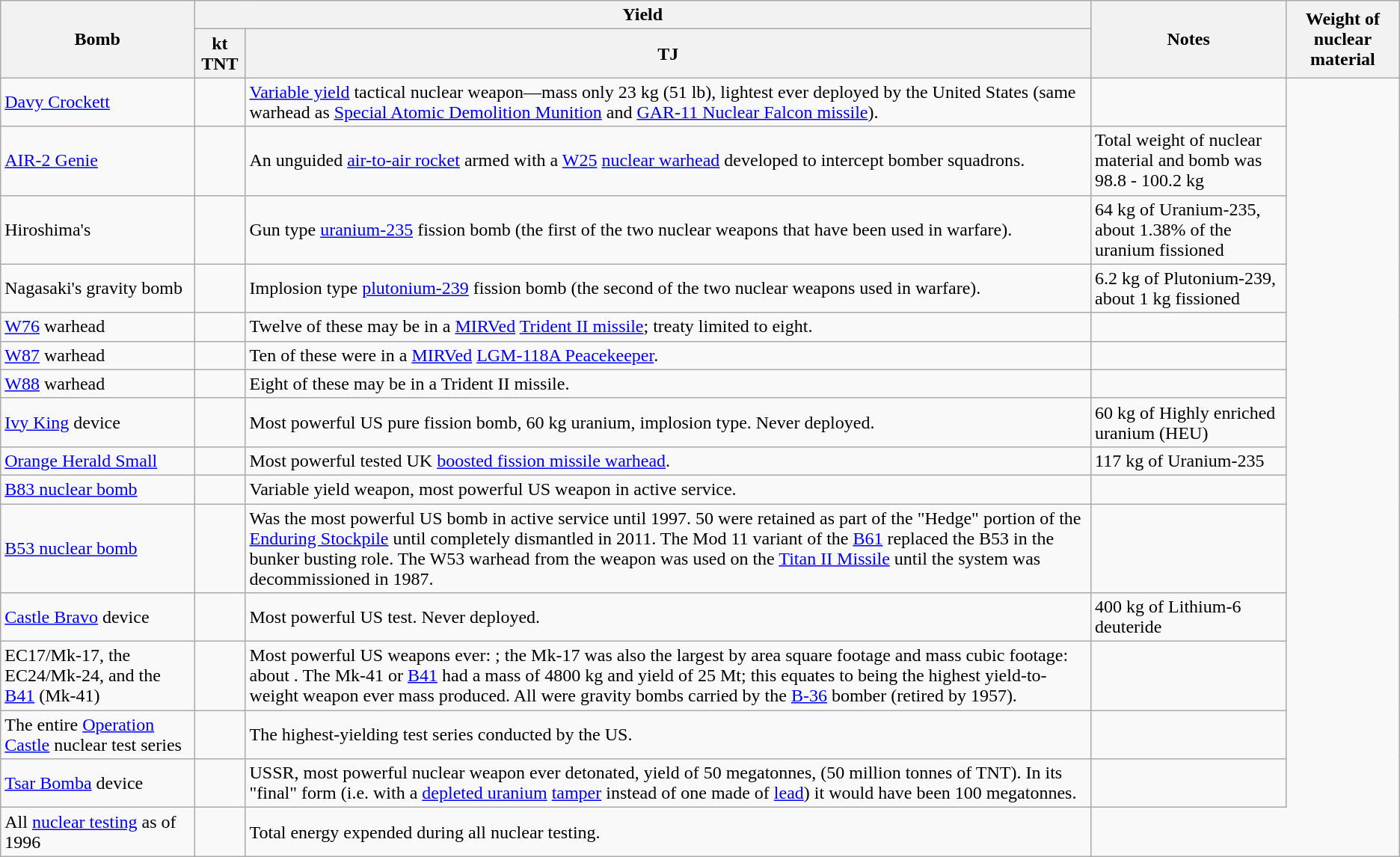<table class=wikitable>
<tr>
<th rowspan=2>Bomb</th>
<th colspan=2>Yield</th>
<th rowspan=2>Notes</th>
<th rowspan=2>Weight of nuclear material</th>
</tr>
<tr>
<th>kt TNT</th>
<th>TJ</th>
</tr>
<tr>
<td><a href='#'>Davy Crockett</a></td>
<td></td>
<td><a href='#'>Variable yield</a> tactical nuclear weapon—mass only 23 kg (51 lb), lightest ever deployed by the United States (same warhead as <a href='#'>Special Atomic Demolition Munition</a> and <a href='#'>GAR-11 Nuclear Falcon missile</a>).</td>
<td></td>
</tr>
<tr>
<td><a href='#'>AIR-2 Genie</a></td>
<td></td>
<td>An unguided <a href='#'>air-to-air rocket</a> armed with a <a href='#'>W25</a> <a href='#'>nuclear warhead</a> developed to intercept bomber squadrons.</td>
<td>Total weight of nuclear material and bomb was 98.8 - 100.2 kg</td>
</tr>
<tr>
<td>Hiroshima's  </td>
<td></td>
<td>Gun type <a href='#'>uranium-235</a> fission bomb (the first of the two nuclear weapons that have been used in warfare).</td>
<td>64 kg of Uranium-235, about 1.38% of the uranium fissioned</td>
</tr>
<tr>
<td>Nagasaki's  gravity bomb</td>
<td></td>
<td>Implosion type <a href='#'>plutonium-239</a> fission bomb (the second of the two nuclear weapons used in warfare).</td>
<td>6.2 kg of Plutonium-239, about 1 kg fissioned</td>
</tr>
<tr>
<td><a href='#'>W76</a> warhead</td>
<td></td>
<td>Twelve of these may be in a <a href='#'>MIRVed</a> <a href='#'>Trident II missile</a>; treaty limited to eight.</td>
<td></td>
</tr>
<tr>
<td><a href='#'>W87</a> warhead</td>
<td></td>
<td>Ten of these were in a <a href='#'>MIRVed</a> <a href='#'>LGM-118A Peacekeeper</a>.</td>
<td></td>
</tr>
<tr>
<td><a href='#'>W88</a> warhead</td>
<td></td>
<td>Eight of these may be in a Trident II missile.</td>
<td></td>
</tr>
<tr>
<td><a href='#'>Ivy King</a> device</td>
<td></td>
<td>Most powerful US pure fission bomb, 60 kg uranium, implosion type. Never deployed.</td>
<td>60 kg of Highly enriched uranium (HEU)</td>
</tr>
<tr>
<td><a href='#'>Orange Herald Small</a></td>
<td></td>
<td>Most powerful tested UK <a href='#'>boosted fission missile warhead</a>.</td>
<td>117 kg of Uranium-235</td>
</tr>
<tr>
<td><a href='#'>B83 nuclear bomb</a></td>
<td></td>
<td>Variable yield weapon, most powerful US weapon in active service.</td>
<td></td>
</tr>
<tr>
<td><a href='#'>B53 nuclear bomb</a></td>
<td></td>
<td>Was the most powerful US bomb in active service until 1997. 50 were retained as part of the "Hedge" portion of the <a href='#'>Enduring Stockpile</a> until completely dismantled in 2011. The Mod 11 variant of the <a href='#'>B61</a> replaced the B53 in the bunker busting role. The W53 warhead from the weapon was used on the <a href='#'>Titan II Missile</a> until the system was decommissioned in 1987.</td>
<td></td>
</tr>
<tr>
<td><a href='#'>Castle Bravo</a> device</td>
<td></td>
<td>Most powerful US test. Never deployed.</td>
<td>400 kg of Lithium-6 deuteride</td>
</tr>
<tr>
<td>EC17/Mk-17, the EC24/Mk-24, and the <a href='#'>B41</a> (Mk-41)</td>
<td></td>
<td>Most powerful US weapons ever: ; the Mk-17 was also the largest by area square footage and mass cubic footage: about . The Mk-41 or <a href='#'>B41</a> had a mass of 4800 kg and yield of 25 Mt; this equates to being the highest yield-to-weight weapon ever mass produced.  All were gravity bombs carried by the <a href='#'>B-36</a> bomber (retired by 1957).</td>
<td></td>
</tr>
<tr>
<td>The entire <a href='#'>Operation Castle</a> nuclear test series</td>
<td></td>
<td>The highest-yielding test series conducted by the US.</td>
<td></td>
</tr>
<tr>
<td><a href='#'>Tsar Bomba</a> device</td>
<td></td>
<td>USSR, most powerful nuclear weapon ever detonated, yield of 50 megatonnes, (50 million tonnes of TNT). In its "final" form (i.e. with a <a href='#'>depleted uranium</a> <a href='#'>tamper</a> instead of one made of <a href='#'>lead</a>) it would have been 100 megatonnes.</td>
<td></td>
</tr>
<tr>
<td>All <a href='#'>nuclear testing</a> as of 1996</td>
<td></td>
<td>Total energy expended during all nuclear testing.</td>
</tr>
</table>
